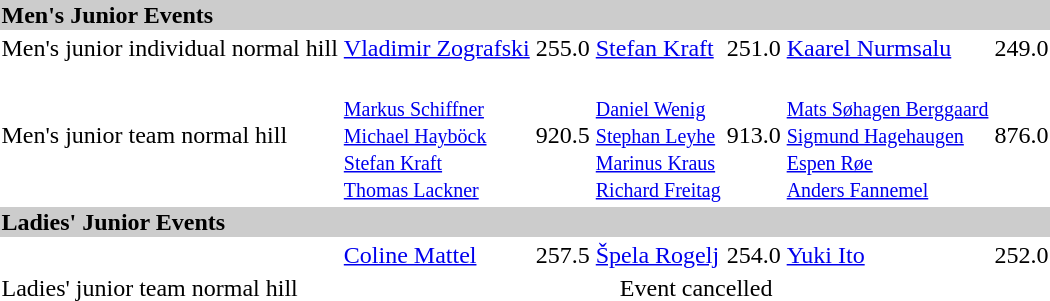<table>
<tr style="background:#ccc;">
<td colspan=7><strong>Men's Junior Events</strong></td>
</tr>
<tr>
<td>Men's junior individual normal hill</td>
<td><a href='#'>Vladimir Zografski</a><br></td>
<td>255.0</td>
<td><a href='#'>Stefan Kraft</a><br></td>
<td>251.0</td>
<td><a href='#'>Kaarel Nurmsalu</a><br></td>
<td>249.0</td>
</tr>
<tr>
<td>Men's junior team normal hill</td>
<td> <br> <small><a href='#'>Markus Schiffner</a><br><a href='#'>Michael Hayböck</a><br><a href='#'>Stefan Kraft</a><br><a href='#'>Thomas Lackner</a></small></td>
<td>920.5</td>
<td> <br> <small><a href='#'>Daniel Wenig</a><br><a href='#'>Stephan Leyhe</a><br><a href='#'>Marinus Kraus</a><br><a href='#'>Richard Freitag</a></small></td>
<td>913.0</td>
<td> <br> <small><a href='#'>Mats Søhagen Berggaard</a><br><a href='#'>Sigmund Hagehaugen</a><br><a href='#'>Espen Røe</a><br><a href='#'>Anders Fannemel</a></small></td>
<td>876.0</td>
</tr>
<tr style="background:#ccc;">
<td colspan=7><strong>Ladies' Junior Events</strong></td>
</tr>
<tr>
<td></td>
<td><a href='#'>Coline Mattel</a><br></td>
<td>257.5</td>
<td><a href='#'>Špela Rogelj</a><br></td>
<td>254.0</td>
<td><a href='#'>Yuki Ito</a><br></td>
<td>252.0</td>
</tr>
<tr>
<td>Ladies' junior team normal hill</td>
<td align=center colspan=6>Event cancelled</td>
</tr>
</table>
